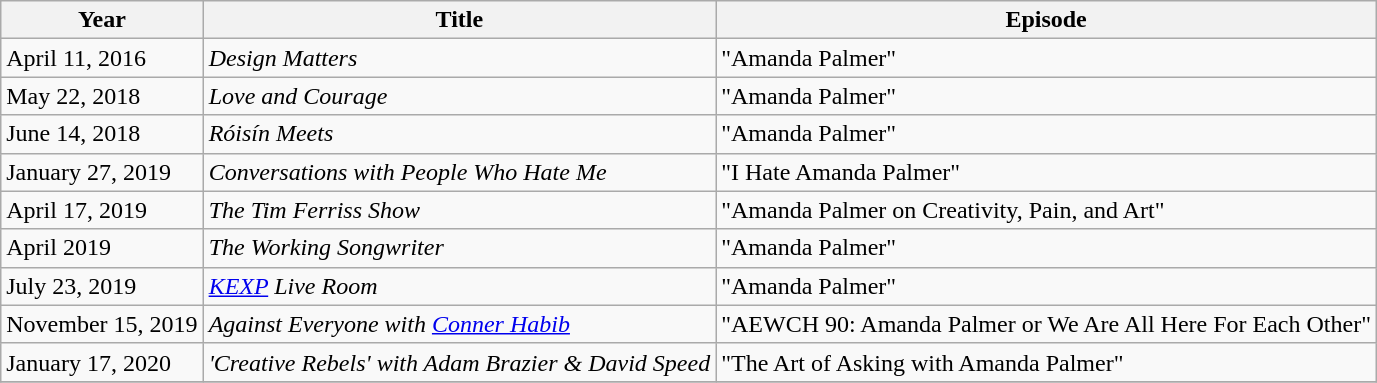<table class="wikitable sortable">
<tr>
<th>Year</th>
<th>Title</th>
<th>Episode</th>
</tr>
<tr>
<td>April 11, 2016</td>
<td><em>Design Matters</em></td>
<td>"Amanda Palmer"</td>
</tr>
<tr>
<td>May 22, 2018</td>
<td><em>Love and Courage</em></td>
<td>"Amanda Palmer"</td>
</tr>
<tr>
<td>June 14, 2018</td>
<td><em>Róisín Meets</em></td>
<td>"Amanda Palmer"</td>
</tr>
<tr>
<td>January 27, 2019</td>
<td><em>Conversations with People Who Hate Me</em></td>
<td>"I Hate Amanda Palmer"</td>
</tr>
<tr>
<td>April 17, 2019</td>
<td><em>The Tim Ferriss Show</em></td>
<td>"Amanda Palmer on Creativity, Pain, and Art"</td>
</tr>
<tr>
<td>April 2019</td>
<td><em>The Working Songwriter</em></td>
<td>"Amanda Palmer"</td>
</tr>
<tr>
<td>July 23, 2019</td>
<td><em><a href='#'>KEXP</a> Live Room</em></td>
<td>"Amanda Palmer"</td>
</tr>
<tr>
<td>November 15, 2019</td>
<td><em>Against Everyone with <a href='#'>Conner Habib</a></em></td>
<td>"AEWCH 90: Amanda Palmer or We Are All Here For Each Other"</td>
</tr>
<tr>
<td>January 17, 2020</td>
<td><em>'Creative Rebels' with Adam Brazier & David Speed</em></td>
<td>"The Art of Asking with Amanda Palmer"</td>
</tr>
<tr>
</tr>
</table>
